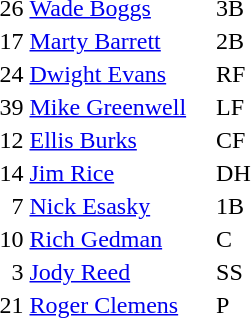<table>
<tr>
<td>26</td>
<td><a href='#'>Wade Boggs</a></td>
<td>3B</td>
</tr>
<tr>
<td>17</td>
<td><a href='#'>Marty Barrett</a></td>
<td>2B</td>
</tr>
<tr>
<td>24</td>
<td><a href='#'>Dwight Evans</a></td>
<td>RF</td>
</tr>
<tr>
<td>39</td>
<td><a href='#'>Mike Greenwell</a>    </td>
<td>LF</td>
</tr>
<tr>
<td>12</td>
<td><a href='#'>Ellis Burks</a></td>
<td>CF</td>
</tr>
<tr>
<td>14</td>
<td><a href='#'>Jim Rice</a></td>
<td>DH</td>
</tr>
<tr>
<td>  7</td>
<td><a href='#'>Nick Esasky</a></td>
<td>1B</td>
</tr>
<tr>
<td>10</td>
<td><a href='#'>Rich Gedman</a></td>
<td>C</td>
</tr>
<tr>
<td>  3</td>
<td><a href='#'>Jody Reed</a></td>
<td>SS</td>
</tr>
<tr>
<td>21</td>
<td><a href='#'>Roger Clemens</a></td>
<td>P</td>
</tr>
</table>
